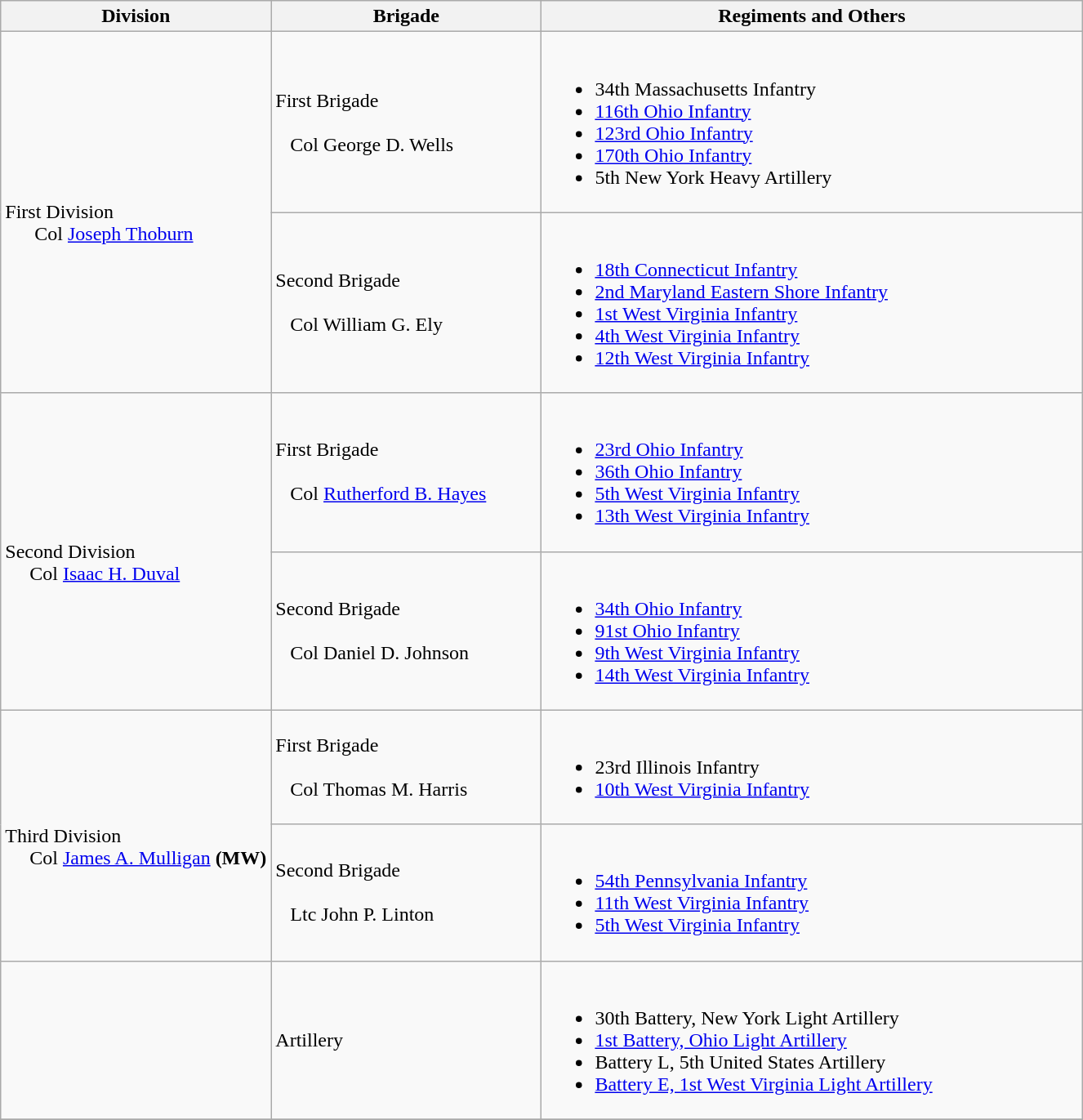<table class="wikitable">
<tr>
<th width=25%>Division</th>
<th width=25%>Brigade</th>
<th>Regiments and Others</th>
</tr>
<tr>
<td rowspan= 2><br>First Division<br>     
Col <a href='#'>Joseph Thoburn</a></td>
<td>First Brigade<br><br>  
Col George D. Wells</td>
<td><br><ul><li>34th Massachusetts Infantry</li><li><a href='#'>116th Ohio Infantry</a></li><li><a href='#'>123rd Ohio Infantry</a></li><li><a href='#'>170th Ohio Infantry</a></li><li>5th New York Heavy Artillery</li></ul></td>
</tr>
<tr>
<td>Second Brigade<br><br>  
Col William G. Ely</td>
<td><br><ul><li><a href='#'>18th Connecticut Infantry</a></li><li><a href='#'>2nd Maryland Eastern Shore Infantry</a></li><li><a href='#'>1st West Virginia Infantry</a></li><li><a href='#'>4th West Virginia Infantry</a></li><li><a href='#'>12th West Virginia Infantry</a></li></ul></td>
</tr>
<tr>
<td rowspan =2><br>Second Division<br>    
Col <a href='#'>Isaac H. Duval</a></td>
<td>First Brigade<br><br>  
Col <a href='#'>Rutherford B. Hayes</a></td>
<td><br><ul><li><a href='#'>23rd Ohio Infantry</a></li><li><a href='#'>36th Ohio Infantry</a></li><li><a href='#'>5th West Virginia Infantry</a></li><li><a href='#'>13th West Virginia Infantry</a></li></ul></td>
</tr>
<tr>
<td>Second Brigade<br><br>  
Col Daniel D. Johnson</td>
<td><br><ul><li><a href='#'>34th Ohio Infantry</a></li><li><a href='#'>91st Ohio Infantry</a></li><li><a href='#'>9th West Virginia Infantry</a></li><li><a href='#'>14th West Virginia Infantry</a></li></ul></td>
</tr>
<tr>
<td rowspan= 2><br>Third Division<br>    
Col <a href='#'>James A. Mulligan</a> <strong>(MW)</strong></td>
<td>First Brigade<br><br>  
Col Thomas M. Harris</td>
<td><br><ul><li>23rd Illinois Infantry</li><li><a href='#'>10th West Virginia Infantry</a></li></ul></td>
</tr>
<tr>
<td>Second Brigade<br><br>  
Ltc John P. Linton</td>
<td><br><ul><li><a href='#'>54th Pennsylvania Infantry</a></li><li><a href='#'>11th West Virginia Infantry</a></li><li><a href='#'>5th West Virginia Infantry</a></li></ul></td>
</tr>
<tr>
<td></td>
<td>Artillery</td>
<td><br><ul><li>30th Battery, New York Light Artillery</li><li><a href='#'>1st Battery, Ohio Light Artillery</a></li><li>Battery L, 5th United States Artillery</li><li><a href='#'>Battery E, 1st West Virginia Light Artillery</a></li></ul></td>
</tr>
<tr>
</tr>
</table>
